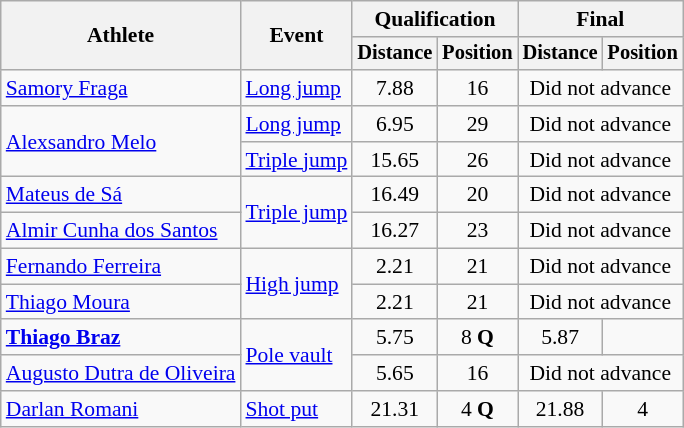<table class=wikitable style="font-size:90%">
<tr>
<th rowspan="2">Athlete</th>
<th rowspan="2">Event</th>
<th colspan="2">Qualification</th>
<th colspan="2">Final</th>
</tr>
<tr style="font-size:95%">
<th>Distance</th>
<th>Position</th>
<th>Distance</th>
<th>Position</th>
</tr>
<tr align=center>
<td align="left"><a href='#'>Samory Fraga</a></td>
<td align="left"><a href='#'>Long jump</a></td>
<td>7.88</td>
<td>16</td>
<td colspan=2>Did not advance</td>
</tr>
<tr align=center>
<td align="left" rowspan="2"><a href='#'>Alexsandro Melo</a></td>
<td align="left"><a href='#'>Long jump</a></td>
<td>6.95</td>
<td>29</td>
<td colspan=2>Did not advance</td>
</tr>
<tr align=center>
<td align="left"><a href='#'>Triple jump</a></td>
<td>15.65</td>
<td>26</td>
<td colspan=2>Did not advance</td>
</tr>
<tr align=center>
<td align="left"><a href='#'>Mateus de Sá</a></td>
<td align="left" rowspan=2><a href='#'>Triple jump</a></td>
<td>16.49</td>
<td>20</td>
<td colspan=2>Did not advance</td>
</tr>
<tr align=center>
<td align="left"><a href='#'>Almir Cunha dos Santos</a></td>
<td>16.27</td>
<td>23</td>
<td colspan=2>Did not advance</td>
</tr>
<tr align=center>
<td align="left"><a href='#'>Fernando Ferreira</a></td>
<td align="left" rowspan=2><a href='#'>High jump</a></td>
<td>2.21</td>
<td>21</td>
<td colspan=2>Did not advance</td>
</tr>
<tr align=center>
<td align="left"><a href='#'>Thiago Moura</a></td>
<td>2.21</td>
<td>21</td>
<td colspan=2>Did not advance</td>
</tr>
<tr align=center>
<td align="left"><strong><a href='#'>Thiago Braz</a></strong></td>
<td align="left" rowspan=2><a href='#'>Pole vault</a></td>
<td>5.75</td>
<td>8 <strong>Q</strong></td>
<td>5.87</td>
<td></td>
</tr>
<tr align=center>
<td align="left"><a href='#'>Augusto Dutra de Oliveira</a></td>
<td>5.65</td>
<td>16</td>
<td colspan=2>Did not advance</td>
</tr>
<tr align=center>
<td align="left"><a href='#'>Darlan Romani</a></td>
<td align="left"><a href='#'>Shot put</a></td>
<td>21.31</td>
<td>4 <strong>Q</strong></td>
<td>21.88</td>
<td>4</td>
</tr>
</table>
